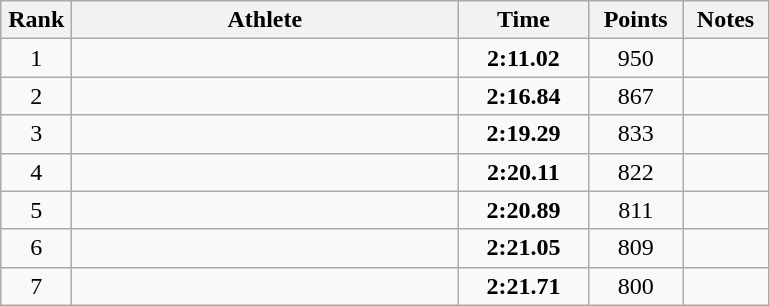<table class="wikitable" style="text-align:center">
<tr>
<th width=40>Rank</th>
<th width=250>Athlete</th>
<th width=80>Time</th>
<th width=55>Points</th>
<th width=50>Notes</th>
</tr>
<tr>
<td>1</td>
<td align=left></td>
<td><strong>2:11.02</strong></td>
<td>950</td>
<td></td>
</tr>
<tr>
<td>2</td>
<td align=left></td>
<td><strong>2:16.84</strong></td>
<td>867</td>
<td></td>
</tr>
<tr>
<td>3</td>
<td align=left></td>
<td><strong>2:19.29</strong></td>
<td>833</td>
<td></td>
</tr>
<tr>
<td>4</td>
<td align=left></td>
<td><strong>2:20.11</strong></td>
<td>822</td>
<td></td>
</tr>
<tr>
<td>5</td>
<td align=left></td>
<td><strong>2:20.89</strong></td>
<td>811</td>
<td></td>
</tr>
<tr>
<td>6</td>
<td align=left></td>
<td><strong>2:21.05</strong></td>
<td>809</td>
<td></td>
</tr>
<tr>
<td>7</td>
<td align=left></td>
<td><strong>2:21.71</strong></td>
<td>800</td>
<td></td>
</tr>
</table>
